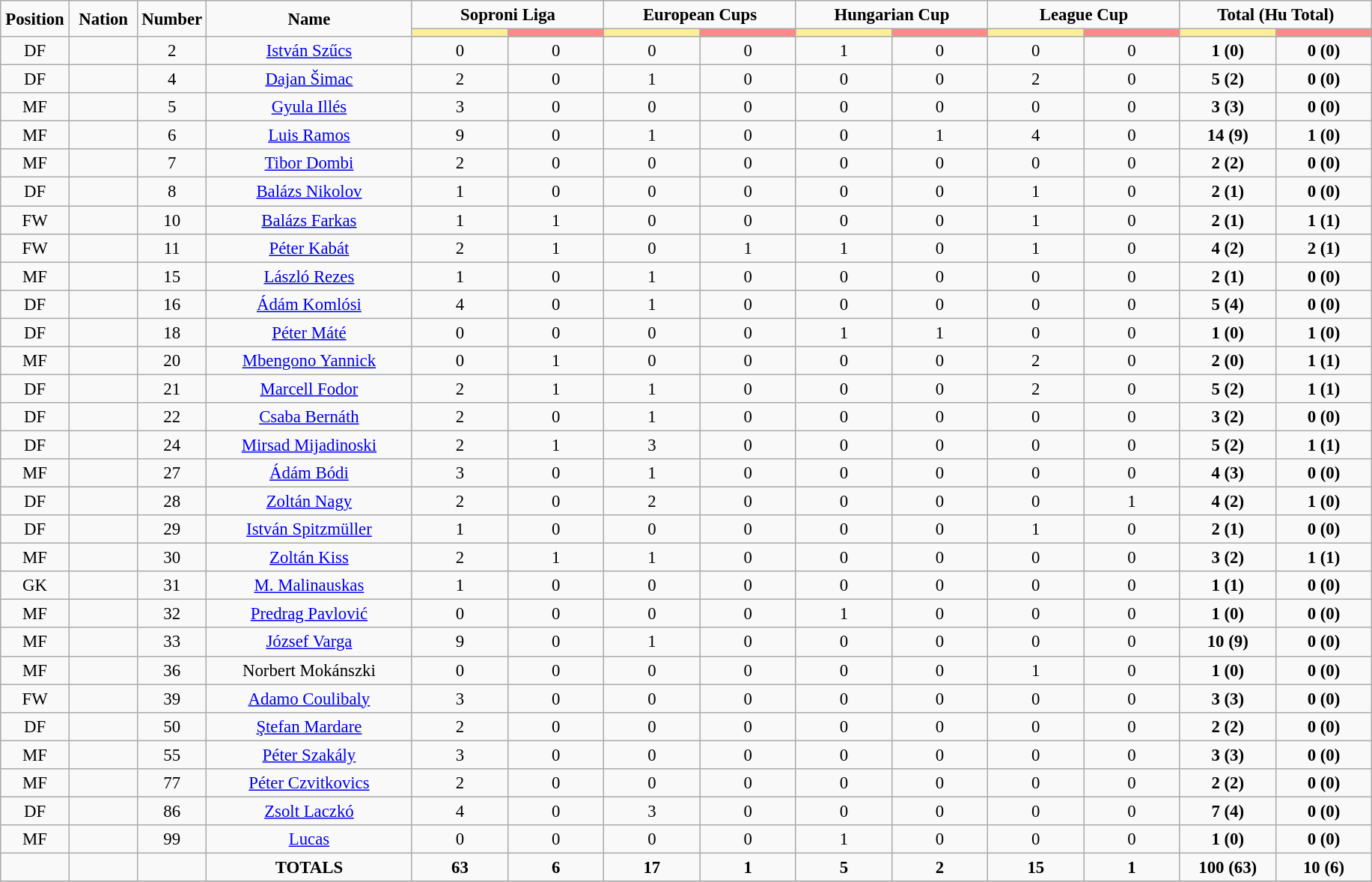<table class="wikitable" style="font-size: 95%; text-align: center;">
<tr>
<td rowspan="2" width="5%" align="center"><strong>Position</strong></td>
<td rowspan="2" width="5%" align="center"><strong>Nation</strong></td>
<td rowspan="2" width="5%" align="center"><strong>Number</strong></td>
<td rowspan="2" width="15%" align="center"><strong>Name</strong></td>
<td colspan="2" align="center"><strong>Soproni Liga</strong></td>
<td colspan="2" align="center"><strong>European Cups</strong></td>
<td colspan="2" align="center"><strong>Hungarian Cup</strong></td>
<td colspan="2" align="center"><strong>League Cup</strong></td>
<td colspan="2" align="center"><strong>Total (Hu Total)</strong></td>
</tr>
<tr>
<th width=60 style="background: #FFEE99"></th>
<th width=60 style="background: #FF8888"></th>
<th width=60 style="background: #FFEE99"></th>
<th width=60 style="background: #FF8888"></th>
<th width=60 style="background: #FFEE99"></th>
<th width=60 style="background: #FF8888"></th>
<th width=60 style="background: #FFEE99"></th>
<th width=60 style="background: #FF8888"></th>
<th width=60 style="background: #FFEE99"></th>
<th width=60 style="background: #FF8888"></th>
</tr>
<tr>
<td>DF</td>
<td></td>
<td>2</td>
<td><a href='#'>István Szűcs</a></td>
<td>0</td>
<td>0</td>
<td>0</td>
<td>0</td>
<td>1</td>
<td>0</td>
<td>0</td>
<td>0</td>
<td><strong>1 (0)</strong></td>
<td><strong>0 (0)</strong></td>
</tr>
<tr>
<td>DF</td>
<td></td>
<td>4</td>
<td><a href='#'>Dajan Šimac</a></td>
<td>2</td>
<td>0</td>
<td>1</td>
<td>0</td>
<td>0</td>
<td>0</td>
<td>2</td>
<td>0</td>
<td><strong>5 (2)</strong></td>
<td><strong>0 (0)</strong></td>
</tr>
<tr>
<td>MF</td>
<td></td>
<td>5</td>
<td><a href='#'>Gyula Illés</a></td>
<td>3</td>
<td>0</td>
<td>0</td>
<td>0</td>
<td>0</td>
<td>0</td>
<td>0</td>
<td>0</td>
<td><strong>3 (3)</strong></td>
<td><strong>0 (0)</strong></td>
</tr>
<tr>
<td>MF</td>
<td></td>
<td>6</td>
<td><a href='#'>Luis Ramos</a></td>
<td>9</td>
<td>0</td>
<td>1</td>
<td>0</td>
<td>0</td>
<td>1</td>
<td>4</td>
<td>0</td>
<td><strong>14 (9)</strong></td>
<td><strong>1 (0)</strong></td>
</tr>
<tr>
<td>MF</td>
<td></td>
<td>7</td>
<td><a href='#'>Tibor Dombi</a></td>
<td>2</td>
<td>0</td>
<td>0</td>
<td>0</td>
<td>0</td>
<td>0</td>
<td>0</td>
<td>0</td>
<td><strong>2 (2)</strong></td>
<td><strong>0 (0)</strong></td>
</tr>
<tr>
<td>DF</td>
<td></td>
<td>8</td>
<td><a href='#'>Balázs Nikolov</a></td>
<td>1</td>
<td>0</td>
<td>0</td>
<td>0</td>
<td>0</td>
<td>0</td>
<td>1</td>
<td>0</td>
<td><strong>2 (1)</strong></td>
<td><strong>0 (0)</strong></td>
</tr>
<tr>
<td>FW</td>
<td></td>
<td>10</td>
<td><a href='#'>Balázs Farkas</a></td>
<td>1</td>
<td>1</td>
<td>0</td>
<td>0</td>
<td>0</td>
<td>0</td>
<td>1</td>
<td>0</td>
<td><strong>2 (1)</strong></td>
<td><strong>1 (1)</strong></td>
</tr>
<tr>
<td>FW</td>
<td></td>
<td>11</td>
<td><a href='#'>Péter Kabát</a></td>
<td>2</td>
<td>1</td>
<td>0</td>
<td>1</td>
<td>1</td>
<td>0</td>
<td>1</td>
<td>0</td>
<td><strong>4 (2)</strong></td>
<td><strong>2 (1)</strong></td>
</tr>
<tr>
<td>MF</td>
<td></td>
<td>15</td>
<td><a href='#'>László Rezes</a></td>
<td>1</td>
<td>0</td>
<td>1</td>
<td>0</td>
<td>0</td>
<td>0</td>
<td>0</td>
<td>0</td>
<td><strong>2 (1)</strong></td>
<td><strong>0 (0)</strong></td>
</tr>
<tr>
<td>DF</td>
<td></td>
<td>16</td>
<td><a href='#'>Ádám Komlósi</a></td>
<td>4</td>
<td>0</td>
<td>1</td>
<td>0</td>
<td>0</td>
<td>0</td>
<td>0</td>
<td>0</td>
<td><strong>5 (4)</strong></td>
<td><strong>0 (0)</strong></td>
</tr>
<tr>
<td>DF</td>
<td></td>
<td>18</td>
<td><a href='#'>Péter Máté</a></td>
<td>0</td>
<td>0</td>
<td>0</td>
<td>0</td>
<td>1</td>
<td>1</td>
<td>0</td>
<td>0</td>
<td><strong>1 (0)</strong></td>
<td><strong>1 (0)</strong></td>
</tr>
<tr>
<td>MF</td>
<td></td>
<td>20</td>
<td><a href='#'>Mbengono Yannick</a></td>
<td>0</td>
<td>1</td>
<td>0</td>
<td>0</td>
<td>0</td>
<td>0</td>
<td>2</td>
<td>0</td>
<td><strong>2 (0)</strong></td>
<td><strong>1 (1)</strong></td>
</tr>
<tr>
<td>DF</td>
<td></td>
<td>21</td>
<td><a href='#'>Marcell Fodor</a></td>
<td>2</td>
<td>1</td>
<td>1</td>
<td>0</td>
<td>0</td>
<td>0</td>
<td>2</td>
<td>0</td>
<td><strong>5 (2)</strong></td>
<td><strong>1 (1)</strong></td>
</tr>
<tr>
<td>DF</td>
<td></td>
<td>22</td>
<td><a href='#'>Csaba Bernáth</a></td>
<td>2</td>
<td>0</td>
<td>1</td>
<td>0</td>
<td>0</td>
<td>0</td>
<td>0</td>
<td>0</td>
<td><strong>3 (2)</strong></td>
<td><strong>0 (0)</strong></td>
</tr>
<tr>
<td>DF</td>
<td></td>
<td>24</td>
<td><a href='#'>Mirsad Mijadinoski</a></td>
<td>2</td>
<td>1</td>
<td>3</td>
<td>0</td>
<td>0</td>
<td>0</td>
<td>0</td>
<td>0</td>
<td><strong>5 (2)</strong></td>
<td><strong>1 (1)</strong></td>
</tr>
<tr>
<td>MF</td>
<td></td>
<td>27</td>
<td><a href='#'>Ádám Bódi</a></td>
<td>3</td>
<td>0</td>
<td>1</td>
<td>0</td>
<td>0</td>
<td>0</td>
<td>0</td>
<td>0</td>
<td><strong>4 (3)</strong></td>
<td><strong>0 (0)</strong></td>
</tr>
<tr>
<td>DF</td>
<td></td>
<td>28</td>
<td><a href='#'>Zoltán Nagy</a></td>
<td>2</td>
<td>0</td>
<td>2</td>
<td>0</td>
<td>0</td>
<td>0</td>
<td>0</td>
<td>1</td>
<td><strong>4 (2)</strong></td>
<td><strong>1 (0)</strong></td>
</tr>
<tr>
<td>DF</td>
<td></td>
<td>29</td>
<td><a href='#'>István Spitzmüller</a></td>
<td>1</td>
<td>0</td>
<td>0</td>
<td>0</td>
<td>0</td>
<td>0</td>
<td>1</td>
<td>0</td>
<td><strong>2 (1)</strong></td>
<td><strong>0 (0)</strong></td>
</tr>
<tr>
<td>MF</td>
<td></td>
<td>30</td>
<td><a href='#'>Zoltán Kiss</a></td>
<td>2</td>
<td>1</td>
<td>1</td>
<td>0</td>
<td>0</td>
<td>0</td>
<td>0</td>
<td>0</td>
<td><strong>3 (2)</strong></td>
<td><strong>1 (1)</strong></td>
</tr>
<tr>
<td>GK</td>
<td></td>
<td>31</td>
<td><a href='#'>M. Malinauskas</a></td>
<td>1</td>
<td>0</td>
<td>0</td>
<td>0</td>
<td>0</td>
<td>0</td>
<td>0</td>
<td>0</td>
<td><strong>1 (1)</strong></td>
<td><strong>0 (0)</strong></td>
</tr>
<tr>
<td>MF</td>
<td></td>
<td>32</td>
<td><a href='#'>Predrag Pavlović</a></td>
<td>0</td>
<td>0</td>
<td>0</td>
<td>0</td>
<td>1</td>
<td>0</td>
<td>0</td>
<td>0</td>
<td><strong>1 (0)</strong></td>
<td><strong>0 (0)</strong></td>
</tr>
<tr>
<td>MF</td>
<td></td>
<td>33</td>
<td><a href='#'>József Varga</a></td>
<td>9</td>
<td>0</td>
<td>1</td>
<td>0</td>
<td>0</td>
<td>0</td>
<td>0</td>
<td>0</td>
<td><strong>10 (9)</strong></td>
<td><strong>0 (0)</strong></td>
</tr>
<tr>
<td>MF</td>
<td></td>
<td>36</td>
<td>Norbert Mokánszki</td>
<td>0</td>
<td>0</td>
<td>0</td>
<td>0</td>
<td>0</td>
<td>0</td>
<td>1</td>
<td>0</td>
<td><strong>1 (0)</strong></td>
<td><strong>0 (0)</strong></td>
</tr>
<tr>
<td>FW</td>
<td></td>
<td>39</td>
<td><a href='#'>Adamo Coulibaly</a></td>
<td>3</td>
<td>0</td>
<td>0</td>
<td>0</td>
<td>0</td>
<td>0</td>
<td>0</td>
<td>0</td>
<td><strong>3 (3)</strong></td>
<td><strong>0 (0)</strong></td>
</tr>
<tr>
<td>DF</td>
<td></td>
<td>50</td>
<td><a href='#'>Ştefan Mardare</a></td>
<td>2</td>
<td>0</td>
<td>0</td>
<td>0</td>
<td>0</td>
<td>0</td>
<td>0</td>
<td>0</td>
<td><strong>2 (2)</strong></td>
<td><strong>0 (0)</strong></td>
</tr>
<tr>
<td>MF</td>
<td></td>
<td>55</td>
<td><a href='#'>Péter Szakály</a></td>
<td>3</td>
<td>0</td>
<td>0</td>
<td>0</td>
<td>0</td>
<td>0</td>
<td>0</td>
<td>0</td>
<td><strong>3 (3)</strong></td>
<td><strong>0 (0)</strong></td>
</tr>
<tr>
<td>MF</td>
<td></td>
<td>77</td>
<td><a href='#'>Péter Czvitkovics</a></td>
<td>2</td>
<td>0</td>
<td>0</td>
<td>0</td>
<td>0</td>
<td>0</td>
<td>0</td>
<td>0</td>
<td><strong>2 (2)</strong></td>
<td><strong>0 (0)</strong></td>
</tr>
<tr>
<td>DF</td>
<td></td>
<td>86</td>
<td><a href='#'>Zsolt Laczkó</a></td>
<td>4</td>
<td>0</td>
<td>3</td>
<td>0</td>
<td>0</td>
<td>0</td>
<td>0</td>
<td>0</td>
<td><strong>7 (4)</strong></td>
<td><strong>0 (0)</strong></td>
</tr>
<tr>
<td>MF</td>
<td></td>
<td>99</td>
<td><a href='#'>Lucas</a></td>
<td>0</td>
<td>0</td>
<td>0</td>
<td>0</td>
<td>1</td>
<td>0</td>
<td>0</td>
<td>0</td>
<td><strong>1 (0)</strong></td>
<td><strong>0 (0)</strong></td>
</tr>
<tr>
<td></td>
<td></td>
<td></td>
<td><strong>TOTALS</strong></td>
<td><strong>63</strong></td>
<td><strong>6</strong></td>
<td><strong>17</strong></td>
<td><strong>1</strong></td>
<td><strong>5</strong></td>
<td><strong>2</strong></td>
<td><strong>15</strong></td>
<td><strong>1</strong></td>
<td><strong>100 (63)</strong></td>
<td><strong>10 (6)</strong></td>
</tr>
<tr>
</tr>
</table>
